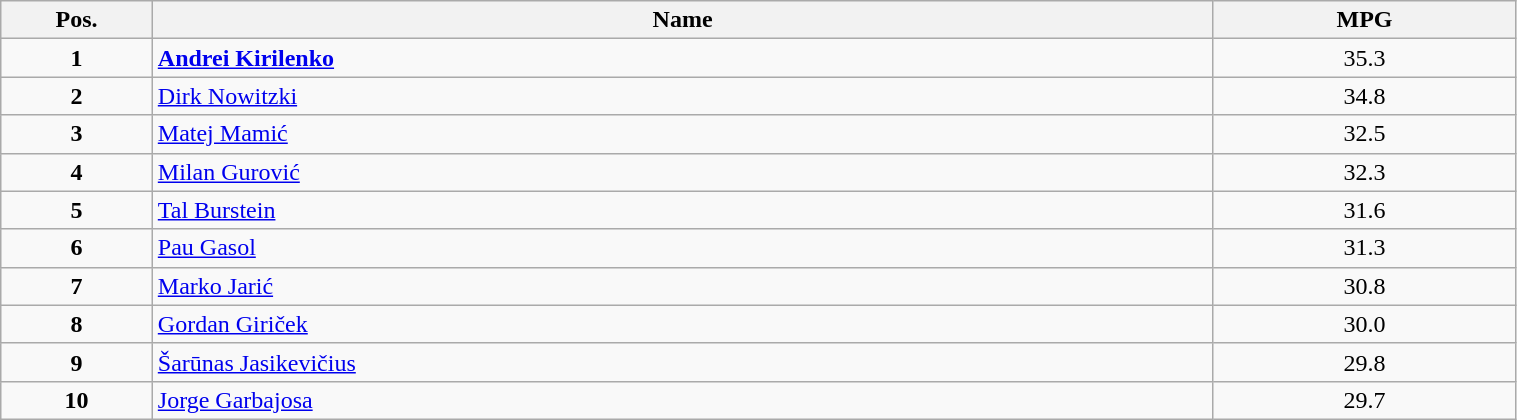<table class=wikitable width="80%">
<tr>
<th width="10%">Pos.</th>
<th width="70%">Name</th>
<th width="20%">MPG</th>
</tr>
<tr>
<td align=center><strong>1</strong></td>
<td> <strong><a href='#'>Andrei Kirilenko</a></strong></td>
<td align=center>35.3</td>
</tr>
<tr>
<td align=center><strong>2</strong></td>
<td> <a href='#'>Dirk Nowitzki</a></td>
<td align=center>34.8</td>
</tr>
<tr>
<td align=center><strong>3</strong></td>
<td> <a href='#'>Matej Mamić</a></td>
<td align=center>32.5</td>
</tr>
<tr>
<td align=center><strong>4</strong></td>
<td> <a href='#'>Milan Gurović</a></td>
<td align=center>32.3</td>
</tr>
<tr>
<td align=center><strong>5</strong></td>
<td> <a href='#'>Tal Burstein</a></td>
<td align=center>31.6</td>
</tr>
<tr>
<td align=center><strong>6</strong></td>
<td> <a href='#'>Pau Gasol</a></td>
<td align=center>31.3</td>
</tr>
<tr>
<td align=center><strong>7</strong></td>
<td> <a href='#'>Marko Jarić</a></td>
<td align=center>30.8</td>
</tr>
<tr>
<td align=center><strong>8</strong></td>
<td> <a href='#'>Gordan Giriček</a></td>
<td align=center>30.0</td>
</tr>
<tr>
<td align=center><strong>9</strong></td>
<td> <a href='#'>Šarūnas Jasikevičius</a></td>
<td align=center>29.8</td>
</tr>
<tr>
<td align=center><strong>10</strong></td>
<td> <a href='#'>Jorge Garbajosa</a></td>
<td align=center>29.7</td>
</tr>
</table>
